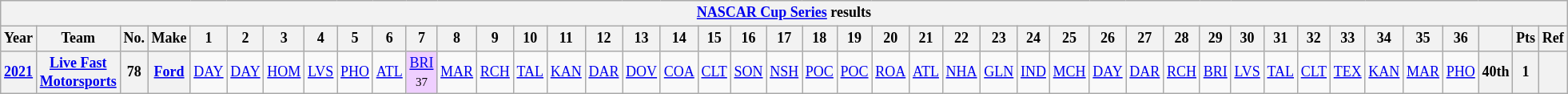<table class="wikitable" style="text-align:center; font-size:75%">
<tr>
<th colspan=43><a href='#'>NASCAR Cup Series</a> results</th>
</tr>
<tr>
<th>Year</th>
<th>Team</th>
<th>No.</th>
<th>Make</th>
<th>1</th>
<th>2</th>
<th>3</th>
<th>4</th>
<th>5</th>
<th>6</th>
<th>7</th>
<th>8</th>
<th>9</th>
<th>10</th>
<th>11</th>
<th>12</th>
<th>13</th>
<th>14</th>
<th>15</th>
<th>16</th>
<th>17</th>
<th>18</th>
<th>19</th>
<th>20</th>
<th>21</th>
<th>22</th>
<th>23</th>
<th>24</th>
<th>25</th>
<th>26</th>
<th>27</th>
<th>28</th>
<th>29</th>
<th>30</th>
<th>31</th>
<th>32</th>
<th>33</th>
<th>34</th>
<th>35</th>
<th>36</th>
<th></th>
<th>Pts</th>
<th>Ref</th>
</tr>
<tr>
<th><a href='#'>2021</a></th>
<th><a href='#'>Live Fast Motorsports</a></th>
<th>78</th>
<th><a href='#'>Ford</a></th>
<td><a href='#'>DAY</a></td>
<td><a href='#'>DAY</a></td>
<td><a href='#'>HOM</a></td>
<td><a href='#'>LVS</a></td>
<td><a href='#'>PHO</a></td>
<td><a href='#'>ATL</a></td>
<td style="background:#EFCFFF;"><a href='#'>BRI</a><br><small>37</small></td>
<td><a href='#'>MAR</a></td>
<td><a href='#'>RCH</a></td>
<td><a href='#'>TAL</a></td>
<td><a href='#'>KAN</a></td>
<td><a href='#'>DAR</a></td>
<td><a href='#'>DOV</a></td>
<td><a href='#'>COA</a></td>
<td><a href='#'>CLT</a></td>
<td><a href='#'>SON</a></td>
<td><a href='#'>NSH</a></td>
<td><a href='#'>POC</a></td>
<td><a href='#'>POC</a></td>
<td><a href='#'>ROA</a></td>
<td><a href='#'>ATL</a></td>
<td><a href='#'>NHA</a></td>
<td><a href='#'>GLN</a></td>
<td><a href='#'>IND</a></td>
<td><a href='#'>MCH</a></td>
<td><a href='#'>DAY</a></td>
<td><a href='#'>DAR</a></td>
<td><a href='#'>RCH</a></td>
<td><a href='#'>BRI</a></td>
<td><a href='#'>LVS</a></td>
<td><a href='#'>TAL</a></td>
<td><a href='#'>CLT</a></td>
<td><a href='#'>TEX</a></td>
<td><a href='#'>KAN</a></td>
<td><a href='#'>MAR</a></td>
<td><a href='#'>PHO</a></td>
<th>40th</th>
<th>1</th>
<th></th>
</tr>
</table>
